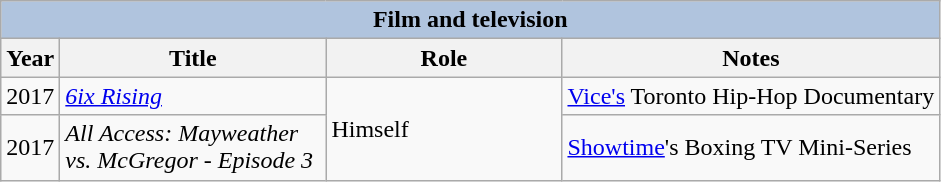<table class="wikitable">
<tr>
<th colspan="4" style="background: LightSteelBlue;">Film and television</th>
</tr>
<tr>
<th>Year</th>
<th style="width:170px;">Title</th>
<th style="width:150px;">Role</th>
<th>Notes</th>
</tr>
<tr>
<td>2017</td>
<td><em><a href='#'>6ix Rising</a></em></td>
<td rowspan="2">Himself</td>
<td><a href='#'>Vice's</a> Toronto Hip-Hop Documentary</td>
</tr>
<tr>
<td>2017</td>
<td><em>All Access: Mayweather vs. McGregor - Episode 3</em></td>
<td><a href='#'>Showtime</a>'s Boxing TV Mini-Series</td>
</tr>
</table>
